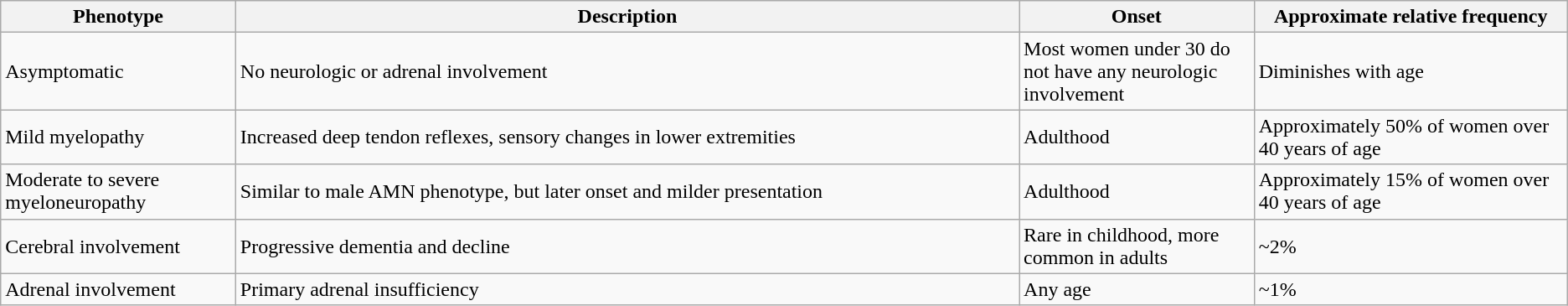<table class="wikitable">
<tr>
<th width=15%>Phenotype</th>
<th width=50%>Description</th>
<th width=15%>Onset</th>
<th width=20%>Approximate relative frequency</th>
</tr>
<tr>
<td>Asymptomatic</td>
<td>No neurologic or adrenal involvement</td>
<td>Most women under 30 do not have any neurologic involvement</td>
<td>Diminishes with age</td>
</tr>
<tr>
<td>Mild myelopathy</td>
<td>Increased deep tendon reflexes, sensory changes in lower extremities</td>
<td>Adulthood</td>
<td>Approximately 50% of women over 40 years of age</td>
</tr>
<tr>
<td>Moderate to severe myeloneuropathy</td>
<td>Similar to male AMN phenotype, but later onset and milder presentation</td>
<td>Adulthood</td>
<td>Approximately 15% of women over 40 years of age</td>
</tr>
<tr>
<td>Cerebral involvement</td>
<td>Progressive dementia and decline</td>
<td>Rare in childhood, more common in adults</td>
<td>~2%</td>
</tr>
<tr>
<td>Adrenal involvement</td>
<td>Primary adrenal insufficiency</td>
<td>Any age</td>
<td>~1%</td>
</tr>
</table>
